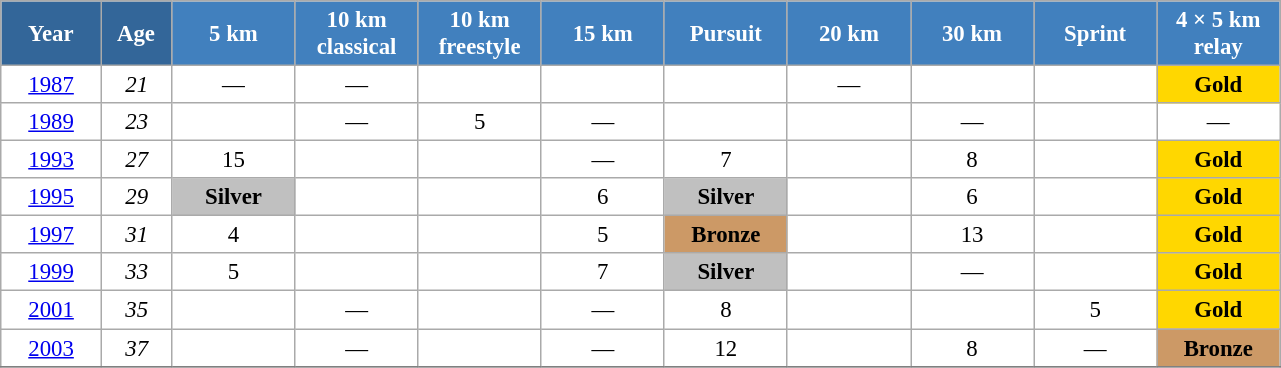<table class="wikitable" style="font-size:95%; text-align:center; border:grey solid 1px; border-collapse:collapse; background:#ffffff;">
<tr>
<th style="background-color:#369; color:white; width:60px;"> Year </th>
<th style="background-color:#369; color:white; width:40px;"> Age </th>
<th style="background-color:#4180be; color:white; width:75px;"> 5 km </th>
<th style="background-color:#4180be; color:white; width:75px;"> 10 km <br> classical </th>
<th style="background-color:#4180be; color:white; width:75px;"> 10 km <br> freestyle </th>
<th style="background-color:#4180be; color:white; width:75px;"> 15 km </th>
<th style="background-color:#4180be; color:white; width:75px;"> Pursuit </th>
<th style="background-color:#4180be; color:white; width:75px;"> 20 km </th>
<th style="background-color:#4180be; color:white; width:75px;"> 30 km </th>
<th style="background-color:#4180be; color:white; width:75px;"> Sprint </th>
<th style="background-color:#4180be; color:white; width:75px;"> 4 × 5 km <br> relay </th>
</tr>
<tr>
<td><a href='#'>1987</a></td>
<td><em>21</em></td>
<td>—</td>
<td>—</td>
<td></td>
<td></td>
<td></td>
<td>—</td>
<td></td>
<td></td>
<td style="background:gold;"><strong>Gold</strong></td>
</tr>
<tr>
<td><a href='#'>1989</a></td>
<td><em>23</em></td>
<td></td>
<td>—</td>
<td>5</td>
<td>—</td>
<td></td>
<td></td>
<td>—</td>
<td></td>
<td>—</td>
</tr>
<tr>
<td><a href='#'>1993</a></td>
<td><em>27</em></td>
<td>15</td>
<td></td>
<td></td>
<td>—</td>
<td>7</td>
<td></td>
<td>8</td>
<td></td>
<td style="background:gold;"><strong>Gold</strong></td>
</tr>
<tr>
<td><a href='#'>1995</a></td>
<td><em>29</em></td>
<td style="background:silver;"><strong>Silver</strong></td>
<td></td>
<td></td>
<td>6</td>
<td style="background:silver;"><strong>Silver</strong></td>
<td></td>
<td>6</td>
<td></td>
<td style="background:gold;"><strong>Gold</strong></td>
</tr>
<tr>
<td><a href='#'>1997</a></td>
<td><em>31</em></td>
<td>4</td>
<td></td>
<td></td>
<td>5</td>
<td bgcolor="cc9966"><strong>Bronze</strong></td>
<td></td>
<td>13</td>
<td></td>
<td style="background:gold;"><strong>Gold</strong></td>
</tr>
<tr>
<td><a href='#'>1999</a></td>
<td><em>33</em></td>
<td>5</td>
<td></td>
<td></td>
<td>7</td>
<td style="background:silver;"><strong>Silver</strong></td>
<td></td>
<td>—</td>
<td></td>
<td style="background:gold;"><strong>Gold</strong></td>
</tr>
<tr>
<td><a href='#'>2001</a></td>
<td><em>35</em></td>
<td></td>
<td>—</td>
<td></td>
<td>—</td>
<td>8</td>
<td></td>
<td></td>
<td>5</td>
<td style="background:gold;"><strong>Gold</strong></td>
</tr>
<tr>
<td><a href='#'>2003</a></td>
<td><em>37</em></td>
<td></td>
<td>—</td>
<td></td>
<td>—</td>
<td>12</td>
<td></td>
<td>8</td>
<td>—</td>
<td bgcolor="cc9966"><strong>Bronze</strong></td>
</tr>
<tr>
</tr>
</table>
